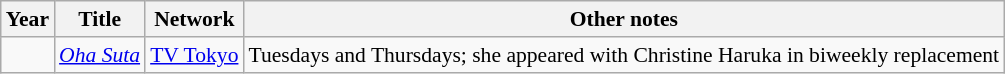<table class="wikitable" style="font-size: 90%;">
<tr>
<th>Year</th>
<th>Title</th>
<th>Network</th>
<th>Other notes</th>
</tr>
<tr>
<td></td>
<td><em><a href='#'>Oha Suta</a></em></td>
<td><a href='#'>TV Tokyo</a></td>
<td>Tuesdays and Thursdays; she appeared with Christine Haruka in biweekly replacement</td>
</tr>
</table>
